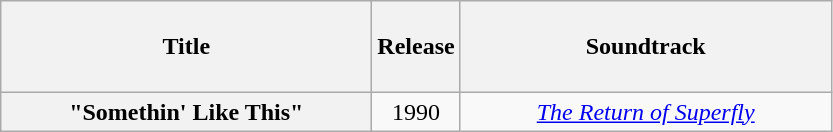<table class="wikitable plainrowheaders" style="text-align:center;">
<tr>
<th scope="col" style="width:15em;"><br>Title<br><br></th>
<th scope="col">Release</th>
<th scope="col" style="width:15em;">Soundtrack</th>
</tr>
<tr>
<th scope="row">"Somethin' Like This"</th>
<td>1990</td>
<td><em><a href='#'>The Return of Superfly</a></em></td>
</tr>
</table>
